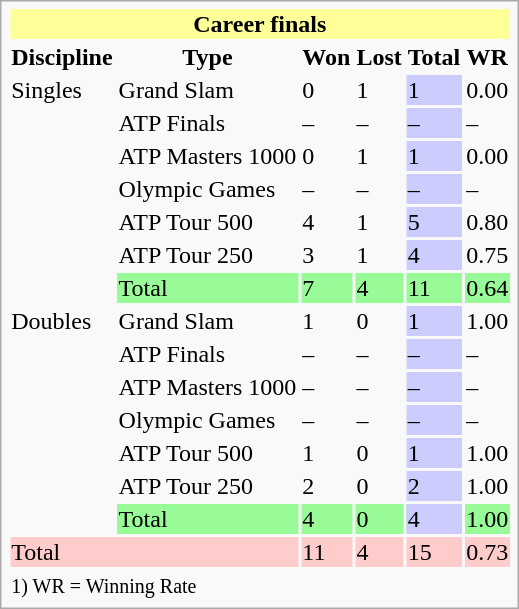<table class="infobox vcard vevent nowrap">
<tr bgcolor=FFFF99>
<th colspan=7>Career finals</th>
</tr>
<tr>
<th>Discipline</th>
<th>Type</th>
<th>Won</th>
<th>Lost</th>
<th>Total</th>
<th>WR</th>
</tr>
<tr>
<td rowspan=7>Singles</td>
<td>Grand Slam</td>
<td>0</td>
<td>1</td>
<td bgcolor=CCCCFF>1</td>
<td>0.00</td>
</tr>
<tr>
<td>ATP Finals</td>
<td>–</td>
<td>–</td>
<td bgcolor=CCCCFF>–</td>
<td>–</td>
</tr>
<tr>
<td>ATP Masters 1000</td>
<td>0</td>
<td>1</td>
<td bgcolor=CCCCFF>1</td>
<td>0.00</td>
</tr>
<tr>
<td>Olympic Games</td>
<td>–</td>
<td>–</td>
<td bgcolor=CCCCFF>–</td>
<td>–</td>
</tr>
<tr>
<td>ATP Tour 500</td>
<td>4</td>
<td>1</td>
<td bgcolor=CCCCFF>5</td>
<td>0.80</td>
</tr>
<tr>
<td>ATP Tour 250</td>
<td>3</td>
<td>1</td>
<td bgcolor=CCCCFF>4</td>
<td>0.75</td>
</tr>
<tr bgcolor=98fb98>
<td>Total</td>
<td>7</td>
<td>4</td>
<td>11</td>
<td>0.64</td>
</tr>
<tr>
<td rowspan=7>Doubles</td>
<td>Grand Slam</td>
<td>1</td>
<td>0</td>
<td bgcolor=CCCCFF>1</td>
<td>1.00</td>
</tr>
<tr>
<td>ATP Finals</td>
<td>–</td>
<td>–</td>
<td bgcolor=CCCCFF>–</td>
<td>–</td>
</tr>
<tr>
<td>ATP Masters 1000</td>
<td>–</td>
<td>–</td>
<td bgcolor=CCCCFF>–</td>
<td>–</td>
</tr>
<tr>
<td>Olympic Games</td>
<td>–</td>
<td>–</td>
<td bgcolor=CCCCFF>–</td>
<td>–</td>
</tr>
<tr>
<td>ATP Tour 500</td>
<td>1</td>
<td>0</td>
<td bgcolor=CCCCFF>1</td>
<td>1.00</td>
</tr>
<tr>
<td>ATP Tour 250</td>
<td>2</td>
<td>0</td>
<td bgcolor=CCCCFF>2</td>
<td>1.00</td>
</tr>
<tr bgcolor=98fb98>
<td>Total</td>
<td>4</td>
<td>0</td>
<td bgcolor=CCCCFF>4</td>
<td>1.00</td>
</tr>
<tr bgcolor=FFCCCC>
<td colspan=2>Total</td>
<td>11</td>
<td>4</td>
<td>15</td>
<td>0.73</td>
</tr>
<tr>
<td colspan=6><small>1) WR = Winning Rate</small></td>
</tr>
</table>
